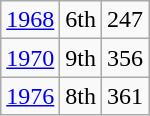<table class="wikitable">
<tr align="center">
<td><a href='#'>1968</a></td>
<td>6th</td>
<td>247</td>
</tr>
<tr align="center">
<td><a href='#'>1970</a></td>
<td>9th</td>
<td>356</td>
</tr>
<tr align="center">
<td><a href='#'>1976</a></td>
<td>8th</td>
<td>361</td>
</tr>
</table>
